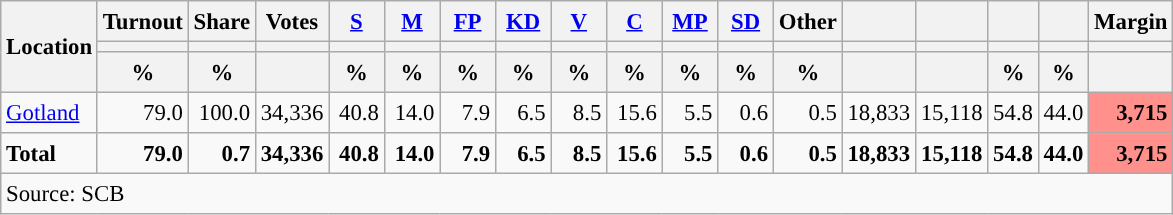<table class="wikitable sortable" style="text-align:right; font-size:95%; line-height:20px;">
<tr>
<th rowspan="3">Location</th>
<th>Turnout</th>
<th>Share</th>
<th>Votes</th>
<th width="30px" class="unsortable"><a href='#'>S</a></th>
<th width="30px" class="unsortable"><a href='#'>M</a></th>
<th width="30px" class="unsortable"><a href='#'>FP</a></th>
<th width="30px" class="unsortable"><a href='#'>KD</a></th>
<th width="30px" class="unsortable"><a href='#'>V</a></th>
<th width="30px" class="unsortable"><a href='#'>C</a></th>
<th width="30px" class="unsortable"><a href='#'>MP</a></th>
<th width="30px" class="unsortable"><a href='#'>SD</a></th>
<th width="30px" class="unsortable">Other</th>
<th></th>
<th></th>
<th></th>
<th></th>
<th>Margin</th>
</tr>
<tr>
<th></th>
<th></th>
<th></th>
<th style="background:"></th>
<th style="background:"></th>
<th style="background:"></th>
<th style="background:"></th>
<th style="background:"></th>
<th style="background:"></th>
<th style="background:"></th>
<th style="background:"></th>
<th style="background:"></th>
<th style="background:"></th>
<th style="background:"></th>
<th style="background:"></th>
<th style="background:"></th>
<th></th>
</tr>
<tr>
<th data-sort-type="number">%</th>
<th data-sort-type="number">%</th>
<th></th>
<th data-sort-type="number">%</th>
<th data-sort-type="number">%</th>
<th data-sort-type="number">%</th>
<th data-sort-type="number">%</th>
<th data-sort-type="number">%</th>
<th data-sort-type="number">%</th>
<th data-sort-type="number">%</th>
<th data-sort-type="number">%</th>
<th data-sort-type="number">%</th>
<th data-sort-type="number"></th>
<th data-sort-type="number"></th>
<th data-sort-type="number">%</th>
<th data-sort-type="number">%</th>
<th data-sort-type="number"></th>
</tr>
<tr>
<td align=left><a href='#'>Gotland</a></td>
<td>79.0</td>
<td>100.0</td>
<td>34,336</td>
<td>40.8</td>
<td>14.0</td>
<td>7.9</td>
<td>6.5</td>
<td>8.5</td>
<td>15.6</td>
<td>5.5</td>
<td>0.6</td>
<td>0.5</td>
<td>18,833</td>
<td>15,118</td>
<td>54.8</td>
<td>44.0</td>
<td bgcolor=#ff908c><strong>3,715</strong></td>
</tr>
<tr>
<td align=left><strong>Total</strong></td>
<td><strong>79.0</strong></td>
<td><strong>0.7</strong></td>
<td><strong>34,336</strong></td>
<td><strong>40.8</strong></td>
<td><strong>14.0</strong></td>
<td><strong>7.9</strong></td>
<td><strong>6.5</strong></td>
<td><strong>8.5</strong></td>
<td><strong>15.6</strong></td>
<td><strong>5.5</strong></td>
<td><strong>0.6</strong></td>
<td><strong>0.5</strong></td>
<td><strong>18,833</strong></td>
<td><strong>15,118</strong></td>
<td><strong>54.8</strong></td>
<td><strong>44.0</strong></td>
<td bgcolor=#ff908c><strong>3,715</strong></td>
</tr>
<tr>
<td align=left colspan=18>Source: SCB </td>
</tr>
</table>
